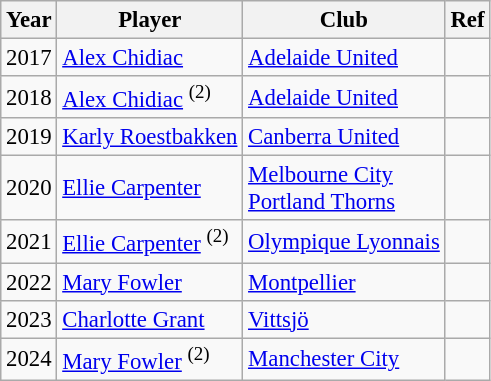<table class="wikitable" style="font-size: 95%;">
<tr>
<th>Year</th>
<th>Player</th>
<th>Club</th>
<th>Ref</th>
</tr>
<tr>
<td>2017</td>
<td><a href='#'>Alex Chidiac</a></td>
<td> <a href='#'>Adelaide United</a></td>
<td></td>
</tr>
<tr>
<td>2018</td>
<td><a href='#'>Alex Chidiac</a> <sup>(2)</sup></td>
<td> <a href='#'>Adelaide United</a></td>
<td></td>
</tr>
<tr>
<td>2019</td>
<td><a href='#'>Karly Roestbakken</a></td>
<td> <a href='#'>Canberra United</a></td>
<td></td>
</tr>
<tr>
<td>2020</td>
<td><a href='#'>Ellie Carpenter</a></td>
<td> <a href='#'>Melbourne City</a><br> <a href='#'>Portland Thorns</a></td>
<td></td>
</tr>
<tr>
<td>2021</td>
<td><a href='#'>Ellie Carpenter</a> <sup>(2)</sup></td>
<td> <a href='#'>Olympique Lyonnais</a></td>
<td></td>
</tr>
<tr>
<td>2022</td>
<td><a href='#'>Mary Fowler</a></td>
<td> <a href='#'>Montpellier</a></td>
<td></td>
</tr>
<tr>
<td>2023</td>
<td><a href='#'>Charlotte Grant</a></td>
<td> <a href='#'>Vittsjö</a></td>
<td></td>
</tr>
<tr>
<td>2024</td>
<td><a href='#'>Mary Fowler</a> <sup>(2)</sup></td>
<td> <a href='#'>Manchester City</a></td>
<td></td>
</tr>
</table>
